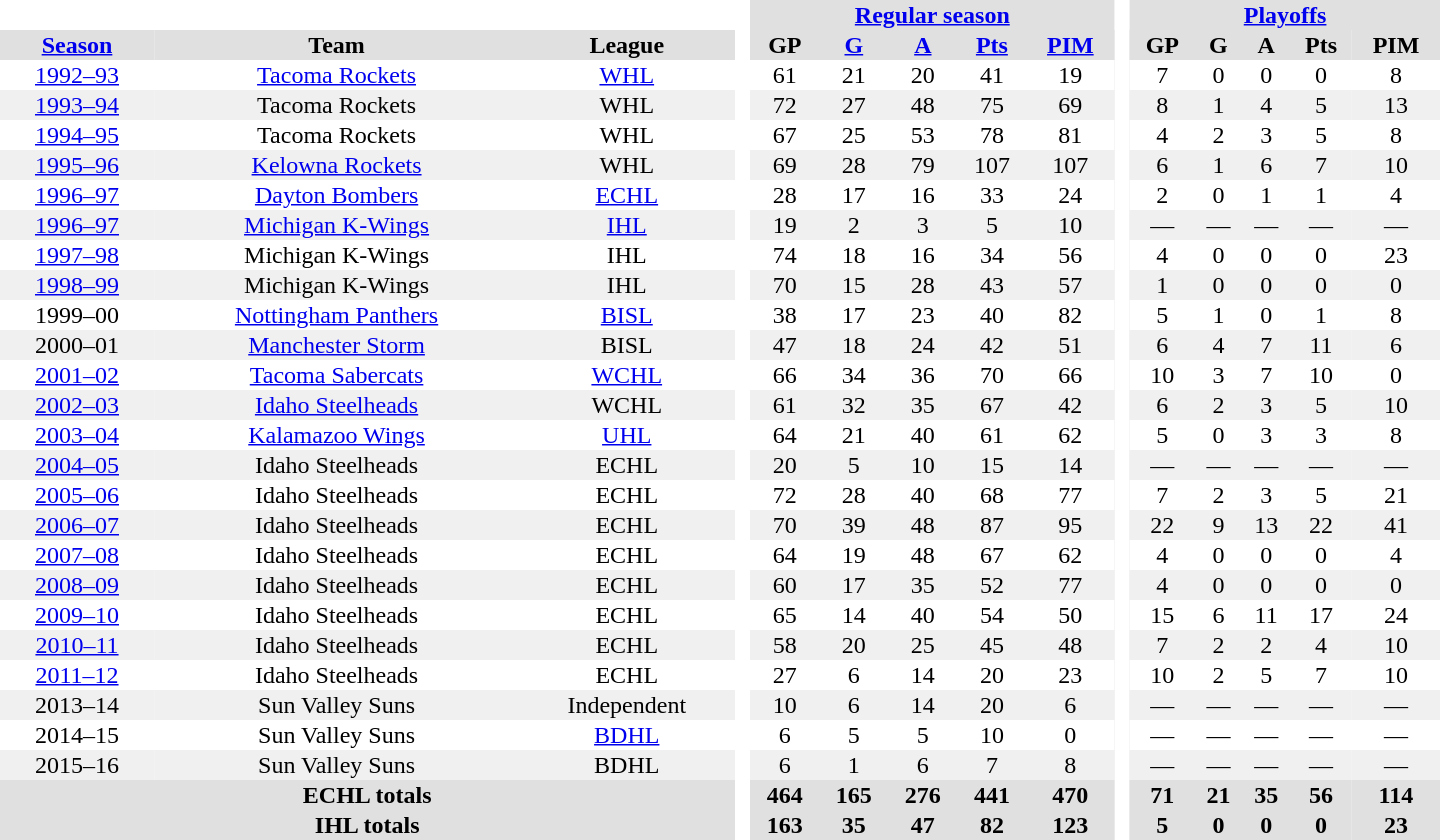<table border="0" cellpadding="1" cellspacing="0" style="text-align:center; width:60em">
<tr bgcolor="#e0e0e0">
<th colspan="3" bgcolor="#ffffff"> </th>
<th rowspan="99" bgcolor="#ffffff"> </th>
<th colspan="5"><a href='#'>Regular season</a></th>
<th rowspan="99" bgcolor="#ffffff"> </th>
<th colspan="5"><a href='#'>Playoffs</a></th>
</tr>
<tr bgcolor="#e0e0e0">
<th><a href='#'>Season</a></th>
<th>Team</th>
<th>League</th>
<th>GP</th>
<th><a href='#'>G</a></th>
<th><a href='#'>A</a></th>
<th><a href='#'>Pts</a></th>
<th><a href='#'>PIM</a></th>
<th>GP</th>
<th>G</th>
<th>A</th>
<th>Pts</th>
<th>PIM</th>
</tr>
<tr>
<td><a href='#'>1992–93</a></td>
<td><a href='#'>Tacoma Rockets</a></td>
<td><a href='#'>WHL</a></td>
<td>61</td>
<td>21</td>
<td>20</td>
<td>41</td>
<td>19</td>
<td>7</td>
<td>0</td>
<td>0</td>
<td>0</td>
<td>8</td>
</tr>
<tr bgcolor="#f0f0f0">
<td><a href='#'>1993–94</a></td>
<td>Tacoma Rockets</td>
<td>WHL</td>
<td>72</td>
<td>27</td>
<td>48</td>
<td>75</td>
<td>69</td>
<td>8</td>
<td>1</td>
<td>4</td>
<td>5</td>
<td>13</td>
</tr>
<tr>
<td><a href='#'>1994–95</a></td>
<td>Tacoma Rockets</td>
<td>WHL</td>
<td>67</td>
<td>25</td>
<td>53</td>
<td>78</td>
<td>81</td>
<td>4</td>
<td>2</td>
<td>3</td>
<td>5</td>
<td>8</td>
</tr>
<tr bgcolor="#f0f0f0">
<td><a href='#'>1995–96</a></td>
<td><a href='#'>Kelowna Rockets</a></td>
<td>WHL</td>
<td>69</td>
<td>28</td>
<td>79</td>
<td>107</td>
<td>107</td>
<td>6</td>
<td>1</td>
<td>6</td>
<td>7</td>
<td>10</td>
</tr>
<tr>
<td><a href='#'>1996–97</a></td>
<td><a href='#'>Dayton Bombers</a></td>
<td><a href='#'>ECHL</a></td>
<td>28</td>
<td>17</td>
<td>16</td>
<td>33</td>
<td>24</td>
<td>2</td>
<td>0</td>
<td>1</td>
<td>1</td>
<td>4</td>
</tr>
<tr bgcolor="#f0f0f0">
<td><a href='#'>1996–97</a></td>
<td><a href='#'>Michigan K-Wings</a></td>
<td><a href='#'>IHL</a></td>
<td>19</td>
<td>2</td>
<td>3</td>
<td>5</td>
<td>10</td>
<td>—</td>
<td>—</td>
<td>—</td>
<td>—</td>
<td>—</td>
</tr>
<tr>
<td><a href='#'>1997–98</a></td>
<td>Michigan K-Wings</td>
<td>IHL</td>
<td>74</td>
<td>18</td>
<td>16</td>
<td>34</td>
<td>56</td>
<td>4</td>
<td>0</td>
<td>0</td>
<td>0</td>
<td>23</td>
</tr>
<tr bgcolor="#f0f0f0">
<td><a href='#'>1998–99</a></td>
<td>Michigan K-Wings</td>
<td>IHL</td>
<td>70</td>
<td>15</td>
<td>28</td>
<td>43</td>
<td>57</td>
<td>1</td>
<td>0</td>
<td>0</td>
<td>0</td>
<td>0</td>
</tr>
<tr>
<td>1999–00</td>
<td><a href='#'>Nottingham Panthers</a></td>
<td><a href='#'>BISL</a></td>
<td>38</td>
<td>17</td>
<td>23</td>
<td>40</td>
<td>82</td>
<td>5</td>
<td>1</td>
<td>0</td>
<td>1</td>
<td>8</td>
</tr>
<tr bgcolor="#f0f0f0">
<td>2000–01</td>
<td><a href='#'>Manchester Storm</a></td>
<td>BISL</td>
<td>47</td>
<td>18</td>
<td>24</td>
<td>42</td>
<td>51</td>
<td>6</td>
<td>4</td>
<td>7</td>
<td>11</td>
<td>6</td>
</tr>
<tr>
<td><a href='#'>2001–02</a></td>
<td><a href='#'>Tacoma Sabercats</a></td>
<td><a href='#'>WCHL</a></td>
<td>66</td>
<td>34</td>
<td>36</td>
<td>70</td>
<td>66</td>
<td>10</td>
<td>3</td>
<td>7</td>
<td>10</td>
<td>0</td>
</tr>
<tr bgcolor="#f0f0f0">
<td><a href='#'>2002–03</a></td>
<td><a href='#'>Idaho Steelheads</a></td>
<td>WCHL</td>
<td>61</td>
<td>32</td>
<td>35</td>
<td>67</td>
<td>42</td>
<td>6</td>
<td>2</td>
<td>3</td>
<td>5</td>
<td>10</td>
</tr>
<tr>
<td><a href='#'>2003–04</a></td>
<td><a href='#'>Kalamazoo Wings</a></td>
<td><a href='#'>UHL</a></td>
<td>64</td>
<td>21</td>
<td>40</td>
<td>61</td>
<td>62</td>
<td>5</td>
<td>0</td>
<td>3</td>
<td>3</td>
<td>8</td>
</tr>
<tr bgcolor="#f0f0f0">
<td><a href='#'>2004–05</a></td>
<td>Idaho Steelheads</td>
<td>ECHL</td>
<td>20</td>
<td>5</td>
<td>10</td>
<td>15</td>
<td>14</td>
<td>—</td>
<td>—</td>
<td>—</td>
<td>—</td>
<td>—</td>
</tr>
<tr>
<td><a href='#'>2005–06</a></td>
<td>Idaho Steelheads</td>
<td>ECHL</td>
<td>72</td>
<td>28</td>
<td>40</td>
<td>68</td>
<td>77</td>
<td>7</td>
<td>2</td>
<td>3</td>
<td>5</td>
<td>21</td>
</tr>
<tr bgcolor="#f0f0f0">
<td><a href='#'>2006–07</a></td>
<td>Idaho Steelheads</td>
<td>ECHL</td>
<td>70</td>
<td>39</td>
<td>48</td>
<td>87</td>
<td>95</td>
<td>22</td>
<td>9</td>
<td>13</td>
<td>22</td>
<td>41</td>
</tr>
<tr>
<td><a href='#'>2007–08</a></td>
<td>Idaho Steelheads</td>
<td>ECHL</td>
<td>64</td>
<td>19</td>
<td>48</td>
<td>67</td>
<td>62</td>
<td>4</td>
<td>0</td>
<td>0</td>
<td>0</td>
<td>4</td>
</tr>
<tr bgcolor="#f0f0f0">
<td><a href='#'>2008–09</a></td>
<td>Idaho Steelheads</td>
<td>ECHL</td>
<td>60</td>
<td>17</td>
<td>35</td>
<td>52</td>
<td>77</td>
<td>4</td>
<td>0</td>
<td>0</td>
<td>0</td>
<td>0</td>
</tr>
<tr>
<td><a href='#'>2009–10</a></td>
<td>Idaho Steelheads</td>
<td>ECHL</td>
<td>65</td>
<td>14</td>
<td>40</td>
<td>54</td>
<td>50</td>
<td>15</td>
<td>6</td>
<td>11</td>
<td>17</td>
<td>24</td>
</tr>
<tr bgcolor="#f0f0f0">
<td><a href='#'>2010–11</a></td>
<td>Idaho Steelheads</td>
<td>ECHL</td>
<td>58</td>
<td>20</td>
<td>25</td>
<td>45</td>
<td>48</td>
<td>7</td>
<td>2</td>
<td>2</td>
<td>4</td>
<td>10</td>
</tr>
<tr>
<td><a href='#'>2011–12</a></td>
<td>Idaho Steelheads</td>
<td>ECHL</td>
<td>27</td>
<td>6</td>
<td>14</td>
<td>20</td>
<td>23</td>
<td>10</td>
<td>2</td>
<td>5</td>
<td>7</td>
<td>10</td>
</tr>
<tr bgcolor="#f0f0f0">
<td>2013–14</td>
<td>Sun Valley Suns</td>
<td>Independent</td>
<td>10</td>
<td>6</td>
<td>14</td>
<td>20</td>
<td>6</td>
<td>—</td>
<td>—</td>
<td>—</td>
<td>—</td>
<td>—</td>
</tr>
<tr>
<td>2014–15</td>
<td>Sun Valley Suns</td>
<td><a href='#'>BDHL</a></td>
<td>6</td>
<td>5</td>
<td>5</td>
<td>10</td>
<td>0</td>
<td>—</td>
<td>—</td>
<td>—</td>
<td>—</td>
<td>—</td>
</tr>
<tr bgcolor="#f0f0f0">
<td>2015–16</td>
<td>Sun Valley Suns</td>
<td>BDHL</td>
<td>6</td>
<td>1</td>
<td>6</td>
<td>7</td>
<td>8</td>
<td>—</td>
<td>—</td>
<td>—</td>
<td>—</td>
<td>—</td>
</tr>
<tr>
</tr>
<tr ALIGN="center" bgcolor="#e0e0e0">
<th colspan="3">ECHL totals</th>
<th ALIGN="center">464</th>
<th ALIGN="center">165</th>
<th ALIGN="center">276</th>
<th ALIGN="center">441</th>
<th ALIGN="center">470</th>
<th ALIGN="center">71</th>
<th ALIGN="center">21</th>
<th ALIGN="center">35</th>
<th ALIGN="center">56</th>
<th ALIGN="center">114</th>
</tr>
<tr>
</tr>
<tr ALIGN="center" bgcolor="#e0e0e0">
<th colspan="3">IHL totals</th>
<th ALIGN="center">163</th>
<th ALIGN="center">35</th>
<th ALIGN="center">47</th>
<th ALIGN="center">82</th>
<th ALIGN="center">123</th>
<th ALIGN="center">5</th>
<th ALIGN="center">0</th>
<th ALIGN="center">0</th>
<th ALIGN="center">0</th>
<th ALIGN="center">23</th>
</tr>
</table>
